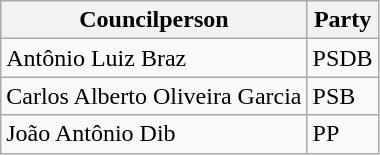<table class="wikitable">
<tr>
<th>Councilperson</th>
<th>Party</th>
</tr>
<tr>
<td>Antônio Luiz Braz</td>
<td>PSDB</td>
</tr>
<tr>
<td>Carlos Alberto Oliveira Garcia</td>
<td>PSB</td>
</tr>
<tr>
<td>João Antônio Dib</td>
<td>PP</td>
</tr>
</table>
